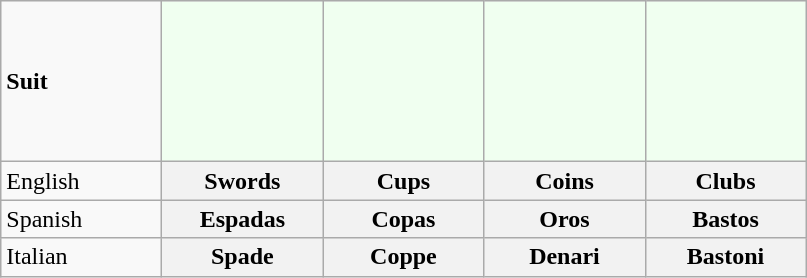<table class="wikitable">
<tr>
<td height="100px"><strong>Suit</strong></td>
<td align="center" width="100px" height="100px" bgcolor="honeydew"></td>
<td align="center" width="100px" bgcolor="honeydew"></td>
<td align="center" width="100px" bgcolor="honeydew"></td>
<td align="center" width="100px" bgcolor="honeydew"></td>
</tr>
<tr>
<td width="100px">English</td>
<th align="center" width="100px">Swords</th>
<th align="center" width="100px">Cups</th>
<th align="center" width="100px">Coins</th>
<th align="center" width="100px">Clubs</th>
</tr>
<tr>
<td>Spanish</td>
<th align="center">Espadas</th>
<th align="center">Copas</th>
<th align="center">Oros</th>
<th align="center">Bastos</th>
</tr>
<tr>
<td>Italian</td>
<th align="center">Spade</th>
<th align="center">Coppe</th>
<th align="center">Denari</th>
<th align="center">Bastoni</th>
</tr>
</table>
